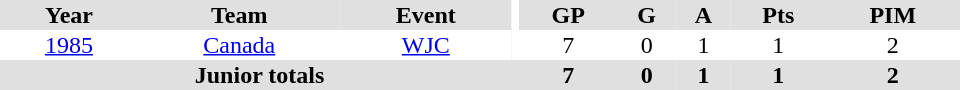<table border="0" cellpadding="1" cellspacing="0" ID="Table3" style="text-align:center; width:40em">
<tr bgcolor="#e0e0e0">
<th>Year</th>
<th>Team</th>
<th>Event</th>
<th rowspan="102" bgcolor="#ffffff"></th>
<th>GP</th>
<th>G</th>
<th>A</th>
<th>Pts</th>
<th>PIM</th>
</tr>
<tr>
<td><a href='#'>1985</a></td>
<td><a href='#'>Canada</a></td>
<td><a href='#'>WJC</a></td>
<td>7</td>
<td>0</td>
<td>1</td>
<td>1</td>
<td>2</td>
</tr>
<tr bgcolor="#e0e0e0">
<th colspan="4">Junior totals</th>
<th>7</th>
<th>0</th>
<th>1</th>
<th>1</th>
<th>2</th>
</tr>
</table>
